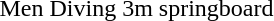<table>
<tr>
<td>Men Diving 3m springboard</td>
<td></td>
<td></td>
<td></td>
</tr>
</table>
